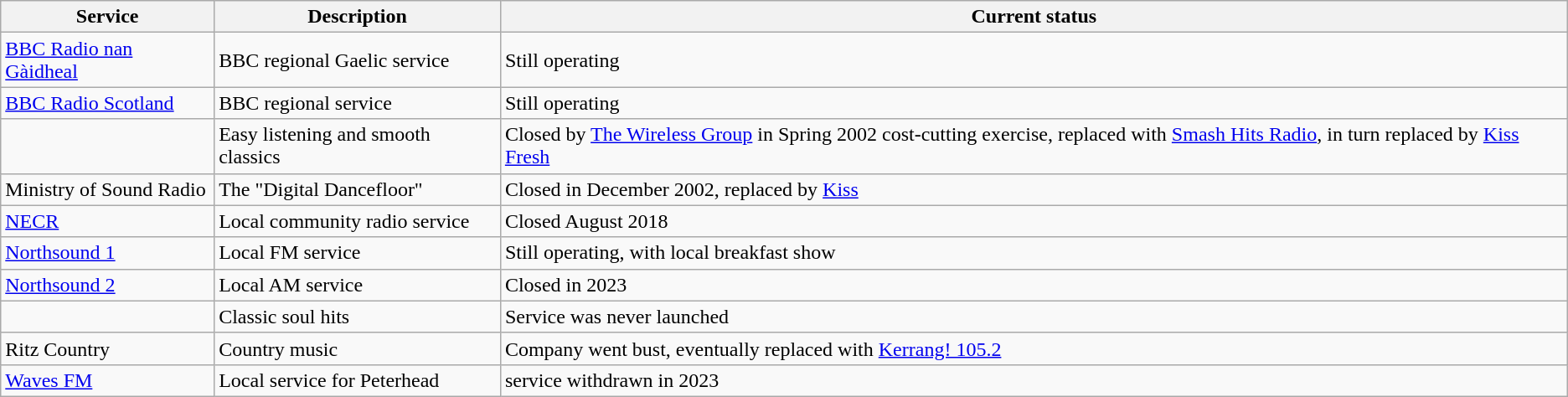<table class="wikitable sortable">
<tr>
<th>Service</th>
<th>Description</th>
<th>Current status</th>
</tr>
<tr>
<td><a href='#'>BBC Radio nan Gàidheal</a></td>
<td>BBC regional Gaelic service</td>
<td>Still operating</td>
</tr>
<tr>
<td><a href='#'>BBC Radio Scotland</a></td>
<td>BBC regional service</td>
<td>Still operating</td>
</tr>
<tr>
<td></td>
<td>Easy listening and smooth classics</td>
<td>Closed by <a href='#'>The Wireless Group</a> in Spring 2002 cost-cutting exercise, replaced with <a href='#'>Smash Hits Radio</a>, in turn replaced by <a href='#'>Kiss Fresh</a></td>
</tr>
<tr>
<td>Ministry of Sound Radio</td>
<td>The "Digital Dancefloor"</td>
<td>Closed in December 2002, replaced by <a href='#'>Kiss</a></td>
</tr>
<tr>
<td><a href='#'>NECR</a></td>
<td>Local community radio service</td>
<td>Closed August 2018</td>
</tr>
<tr>
<td><a href='#'>Northsound 1</a></td>
<td>Local FM service</td>
<td>Still operating, with local breakfast show</td>
</tr>
<tr>
<td><a href='#'>Northsound 2</a></td>
<td>Local AM service</td>
<td>Closed in 2023</td>
</tr>
<tr>
<td></td>
<td>Classic soul hits</td>
<td>Service was never launched</td>
</tr>
<tr>
<td>Ritz Country</td>
<td>Country music</td>
<td>Company went bust, eventually replaced with <a href='#'>Kerrang! 105.2</a></td>
</tr>
<tr>
<td><a href='#'>Waves FM</a></td>
<td>Local service for Peterhead</td>
<td>service withdrawn in 2023</td>
</tr>
</table>
